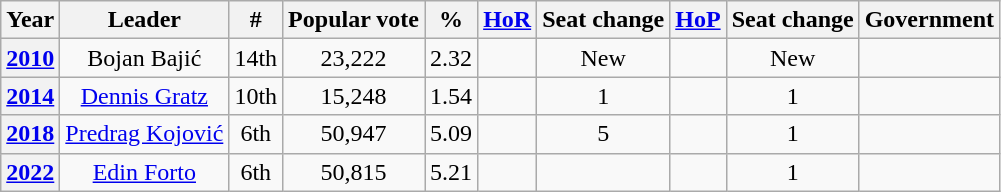<table class="wikitable" style="text-align: center;">
<tr>
<th>Year</th>
<th>Leader</th>
<th>#</th>
<th>Popular vote</th>
<th>%</th>
<th><a href='#'>HoR</a></th>
<th>Seat change</th>
<th><a href='#'>HoP</a></th>
<th>Seat change</th>
<th>Government</th>
</tr>
<tr>
<th><a href='#'>2010</a></th>
<td>Bojan Bajić</td>
<td>14th</td>
<td align=center>23,222</td>
<td>2.32</td>
<td></td>
<td>New</td>
<td></td>
<td>New</td>
<td></td>
</tr>
<tr>
<th><a href='#'>2014</a></th>
<td><a href='#'>Dennis Gratz</a></td>
<td>10th</td>
<td align=center>15,248</td>
<td>1.54</td>
<td></td>
<td> 1</td>
<td></td>
<td> 1</td>
<td></td>
</tr>
<tr>
<th><a href='#'>2018</a></th>
<td><a href='#'>Predrag Kojović</a></td>
<td>6th</td>
<td align=center>50,947</td>
<td>5.09</td>
<td></td>
<td> 5</td>
<td></td>
<td> 1</td>
<td></td>
</tr>
<tr>
<th><a href='#'>2022</a></th>
<td><a href='#'>Edin Forto</a></td>
<td>6th</td>
<td align=center>50,815</td>
<td>5.21</td>
<td></td>
<td></td>
<td></td>
<td> 1</td>
<td></td>
</tr>
</table>
